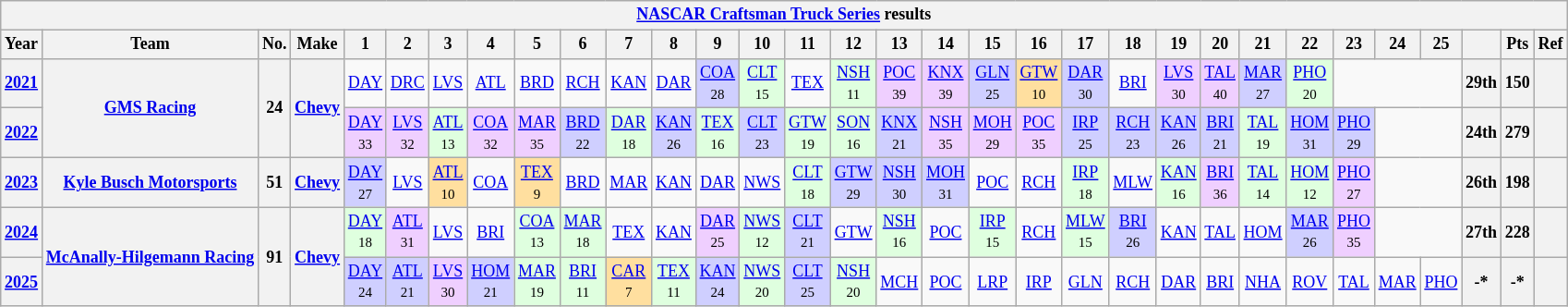<table class="wikitable" style="text-align:center; font-size:75%">
<tr>
<th colspan=32><a href='#'>NASCAR Craftsman Truck Series</a> results</th>
</tr>
<tr>
<th>Year</th>
<th>Team</th>
<th>No.</th>
<th>Make</th>
<th>1</th>
<th>2</th>
<th>3</th>
<th>4</th>
<th>5</th>
<th>6</th>
<th>7</th>
<th>8</th>
<th>9</th>
<th>10</th>
<th>11</th>
<th>12</th>
<th>13</th>
<th>14</th>
<th>15</th>
<th>16</th>
<th>17</th>
<th>18</th>
<th>19</th>
<th>20</th>
<th>21</th>
<th>22</th>
<th>23</th>
<th>24</th>
<th>25</th>
<th></th>
<th>Pts</th>
<th>Ref</th>
</tr>
<tr>
<th><a href='#'>2021</a></th>
<th rowspan=2><a href='#'>GMS Racing</a></th>
<th rowspan=2>24</th>
<th rowspan=2><a href='#'>Chevy</a></th>
<td><a href='#'>DAY</a></td>
<td><a href='#'>DRC</a></td>
<td><a href='#'>LVS</a></td>
<td><a href='#'>ATL</a></td>
<td><a href='#'>BRD</a></td>
<td><a href='#'>RCH</a></td>
<td><a href='#'>KAN</a></td>
<td><a href='#'>DAR</a></td>
<td style="background:#CFCFFF;"><a href='#'>COA</a><br><small>28</small></td>
<td style="background:#DFFFDF;"><a href='#'>CLT</a><br><small>15</small></td>
<td><a href='#'>TEX</a></td>
<td style="background:#DFFFDF;"><a href='#'>NSH</a><br><small>11</small></td>
<td style="background:#EFCFFF;"><a href='#'>POC</a><br><small>39</small></td>
<td style="background:#EFCFFF;"><a href='#'>KNX</a><br><small>39</small></td>
<td style="background:#CFCFFF;"><a href='#'>GLN</a><br><small>25</small></td>
<td style="background:#FFDF9F;"><a href='#'>GTW</a><br><small>10</small></td>
<td style="background:#CFCFFF;"><a href='#'>DAR</a><br><small>30</small></td>
<td><a href='#'>BRI</a></td>
<td style="background:#EFCFFF;"><a href='#'>LVS</a><br><small>30</small></td>
<td style="background:#EFCFFF;"><a href='#'>TAL</a><br><small>40</small></td>
<td style="background:#CFCFFF;"><a href='#'>MAR</a><br><small>27</small></td>
<td style="background:#DFFFDF;"><a href='#'>PHO</a><br><small>20</small></td>
<td colspan=3></td>
<th>29th</th>
<th>150</th>
<th></th>
</tr>
<tr>
<th><a href='#'>2022</a></th>
<td style="background:#EFCFFF;"><a href='#'>DAY</a><br><small>33</small></td>
<td style="background:#EFCFFF;"><a href='#'>LVS</a><br><small>32</small></td>
<td style="background:#DFFFDF;"><a href='#'>ATL</a><br><small>13</small></td>
<td style="background:#EFCFFF;"><a href='#'>COA</a><br><small>32</small></td>
<td style="background:#EFCFFF;"><a href='#'>MAR</a><br><small>35</small></td>
<td style="background:#CFCFFF;"><a href='#'>BRD</a><br><small>22</small></td>
<td style="background:#DFFFDF;"><a href='#'>DAR</a><br><small>18</small></td>
<td style="background:#CFCFFF;"><a href='#'>KAN</a><br><small>26</small></td>
<td style="background:#DFFFDF;"><a href='#'>TEX</a><br><small>16</small></td>
<td style="background:#CFCFFF;"><a href='#'>CLT</a><br><small>23</small></td>
<td style="background:#DFFFDF;"><a href='#'>GTW</a><br><small>19</small></td>
<td style="background:#DFFFDF;"><a href='#'>SON</a><br><small>16</small></td>
<td style="background:#CFCFFF;"><a href='#'>KNX</a><br><small>21</small></td>
<td style="background:#EFCFFF;"><a href='#'>NSH</a><br><small>35</small></td>
<td style="background:#EFCFFF;"><a href='#'>MOH</a><br><small>29</small></td>
<td style="background:#EFCFFF;"><a href='#'>POC</a><br><small>35</small></td>
<td style="background:#CFCFFF;"><a href='#'>IRP</a><br><small>25</small></td>
<td style="background:#CFCFFF;"><a href='#'>RCH</a><br><small>23</small></td>
<td style="background:#CFCFFF;"><a href='#'>KAN</a><br><small>26</small></td>
<td style="background:#CFCFFF;"><a href='#'>BRI</a><br><small>21</small></td>
<td style="background:#DFFFDF;"><a href='#'>TAL</a><br><small>19</small></td>
<td style="background:#CFCFFF;"><a href='#'>HOM</a><br><small>31</small></td>
<td style="background:#CFCFFF;"><a href='#'>PHO</a><br><small>29</small></td>
<td colspan=2></td>
<th>24th</th>
<th>279</th>
<th></th>
</tr>
<tr>
<th><a href='#'>2023</a></th>
<th><a href='#'>Kyle Busch Motorsports</a></th>
<th>51</th>
<th><a href='#'>Chevy</a></th>
<td style="background:#CFCFFF;"><a href='#'>DAY</a><br><small>27</small></td>
<td><a href='#'>LVS</a></td>
<td style="background:#FFDF9F;"><a href='#'>ATL</a><br><small>10</small></td>
<td><a href='#'>COA</a></td>
<td style="background:#FFDF9F;"><a href='#'>TEX</a><br><small>9</small></td>
<td><a href='#'>BRD</a></td>
<td><a href='#'>MAR</a></td>
<td><a href='#'>KAN</a></td>
<td><a href='#'>DAR</a></td>
<td><a href='#'>NWS</a></td>
<td style="background:#DFFFDF;"><a href='#'>CLT</a><br><small>18</small></td>
<td style="background:#CFCFFF;"><a href='#'>GTW</a><br><small>29</small></td>
<td style="background:#CFCFFF;"><a href='#'>NSH</a><br><small>30</small></td>
<td style="background:#CFCFFF;"><a href='#'>MOH</a><br><small>31</small></td>
<td><a href='#'>POC</a></td>
<td><a href='#'>RCH</a></td>
<td style="background:#DFFFDF;"><a href='#'>IRP</a><br><small>18</small></td>
<td><a href='#'>MLW</a></td>
<td style="background:#DFFFDF;"><a href='#'>KAN</a><br><small>16</small></td>
<td style="background:#EFCFFF;"><a href='#'>BRI</a><br><small>36</small></td>
<td style="background:#DFFFDF;"><a href='#'>TAL</a><br><small>14</small></td>
<td style="background:#DFFFDF;"><a href='#'>HOM</a><br><small>12</small></td>
<td style="background:#EFCFFF;"><a href='#'>PHO</a><br><small>27</small></td>
<td colspan=2></td>
<th>26th</th>
<th>198</th>
<th></th>
</tr>
<tr>
<th><a href='#'>2024</a></th>
<th rowspan=2><a href='#'>McAnally-Hilgemann Racing</a></th>
<th rowspan=2>91</th>
<th rowspan=2><a href='#'>Chevy</a></th>
<td style="background:#DFFFDF;"><a href='#'>DAY</a><br><small>18</small></td>
<td style="background:#EFCFFF;"><a href='#'>ATL</a><br><small>31</small></td>
<td><a href='#'>LVS</a></td>
<td><a href='#'>BRI</a></td>
<td style="background:#DFFFDF;"><a href='#'>COA</a><br><small>13</small></td>
<td style="background:#DFFFDF;"><a href='#'>MAR</a><br><small>18</small></td>
<td><a href='#'>TEX</a></td>
<td><a href='#'>KAN</a></td>
<td style="background:#EFCFFF;"><a href='#'>DAR</a><br><small>25</small></td>
<td style="background:#DFFFDF;"><a href='#'>NWS</a><br><small>12</small></td>
<td style="background:#CFCFFF;"><a href='#'>CLT</a><br><small>21</small></td>
<td><a href='#'>GTW</a></td>
<td style="background:#DFFFDF;"><a href='#'>NSH</a><br><small>16</small></td>
<td><a href='#'>POC</a></td>
<td style="background:#DFFFDF;"><a href='#'>IRP</a><br><small>15</small></td>
<td><a href='#'>RCH</a></td>
<td style="background:#DFFFDF;"><a href='#'>MLW</a><br><small>15</small></td>
<td style="background:#CFCFFF;"><a href='#'>BRI</a><br><small>26</small></td>
<td><a href='#'>KAN</a></td>
<td><a href='#'>TAL</a></td>
<td><a href='#'>HOM</a></td>
<td style="background:#CFCFFF;"><a href='#'>MAR</a><br><small>26</small></td>
<td style="background:#EFCFFF;"><a href='#'>PHO</a><br><small>35</small></td>
<td colspan=2></td>
<th>27th</th>
<th>228</th>
<th></th>
</tr>
<tr>
<th><a href='#'>2025</a></th>
<td style="background:#CFCFFF;"><a href='#'>DAY</a><br><small>24</small></td>
<td style="background:#CFCFFF;"><a href='#'>ATL</a><br><small>21</small></td>
<td style="background:#EFCFFF;"><a href='#'>LVS</a><br><small>30</small></td>
<td style="background:#CFCFFF;"><a href='#'>HOM</a><br><small>21</small></td>
<td style="background:#DFFFDF;"><a href='#'>MAR</a><br><small>19</small></td>
<td style="background:#DFFFDF;"><a href='#'>BRI</a><br><small>11</small></td>
<td style="background:#FFDF9F;"><a href='#'>CAR</a><br><small>7</small></td>
<td style="background:#DFFFDF;"><a href='#'>TEX</a><br><small>11</small></td>
<td style="background:#CFCFFF;"><a href='#'>KAN</a><br><small>24</small></td>
<td style="background:#DFFFDF;"><a href='#'>NWS</a><br><small>20</small></td>
<td style="background:#CFCFFF;"><a href='#'>CLT</a><br><small>25</small></td>
<td style="background:#DFFFDF;"><a href='#'>NSH</a><br><small>20</small></td>
<td style="background:#;"><a href='#'>MCH</a><br><small></small></td>
<td><a href='#'>POC</a></td>
<td><a href='#'>LRP</a></td>
<td><a href='#'>IRP</a></td>
<td><a href='#'>GLN</a></td>
<td><a href='#'>RCH</a></td>
<td><a href='#'>DAR</a></td>
<td><a href='#'>BRI</a></td>
<td><a href='#'>NHA</a></td>
<td><a href='#'>ROV</a></td>
<td><a href='#'>TAL</a></td>
<td><a href='#'>MAR</a></td>
<td><a href='#'>PHO</a></td>
<th>-*</th>
<th>-*</th>
<th></th>
</tr>
</table>
